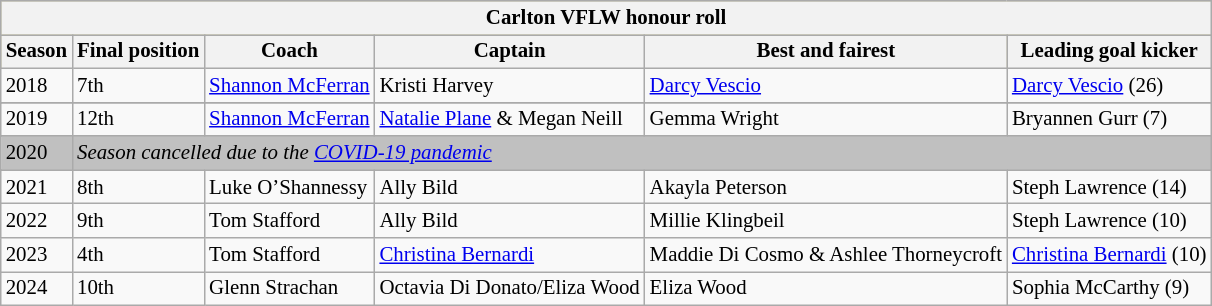<table class="wikitable">
<tr style="background:#bdb76b;font-size: 87%">
<th colspan="9">Carlton VFLW honour roll</th>
</tr>
<tr style="background:#bdb76b;font-size: 87%;">
<th>Season</th>
<th>Final position</th>
<th>Coach</th>
<th>Captain</th>
<th>Best and fairest</th>
<th>Leading goal kicker</th>
</tr>
<tr style="font-size: 87%;">
<td>2018</td>
<td>7th</td>
<td><a href='#'>Shannon McFerran</a></td>
<td>Kristi Harvey</td>
<td><a href='#'>Darcy Vescio</a></td>
<td><a href='#'>Darcy Vescio</a> (26)</td>
</tr>
<tr>
</tr>
<tr style="font-size: 87%;">
<td>2019</td>
<td>12th</td>
<td><a href='#'>Shannon McFerran</a></td>
<td><a href='#'>Natalie Plane</a> & Megan Neill</td>
<td>Gemma Wright</td>
<td>Bryannen Gurr (7)</td>
</tr>
<tr>
</tr>
<tr style="font-size: 87%; background:#C0C0C0">
<td>2020</td>
<td colspan=6><em>Season cancelled due to the <a href='#'>COVID-19 pandemic</a></em></td>
</tr>
<tr>
</tr>
<tr style="font-size: 87%;">
<td>2021</td>
<td>8th</td>
<td>Luke O’Shannessy</td>
<td>Ally Bild</td>
<td>Akayla Peterson</td>
<td>Steph Lawrence (14)</td>
</tr>
<tr style="font-size: 87%;">
<td>2022</td>
<td>9th</td>
<td>Tom Stafford</td>
<td>Ally Bild</td>
<td>Millie Klingbeil</td>
<td>Steph Lawrence (10)</td>
</tr>
<tr style="font-size: 87%;">
<td>2023</td>
<td>4th</td>
<td>Tom Stafford</td>
<td><a href='#'>Christina Bernardi</a></td>
<td>Maddie Di Cosmo & Ashlee Thorneycroft</td>
<td><a href='#'>Christina Bernardi</a> (10)</td>
</tr>
<tr style="font-size: 87%;">
<td>2024</td>
<td>10th</td>
<td>Glenn Strachan</td>
<td>Octavia Di Donato/Eliza Wood</td>
<td>Eliza Wood</td>
<td>Sophia McCarthy (9)</td>
</tr>
</table>
